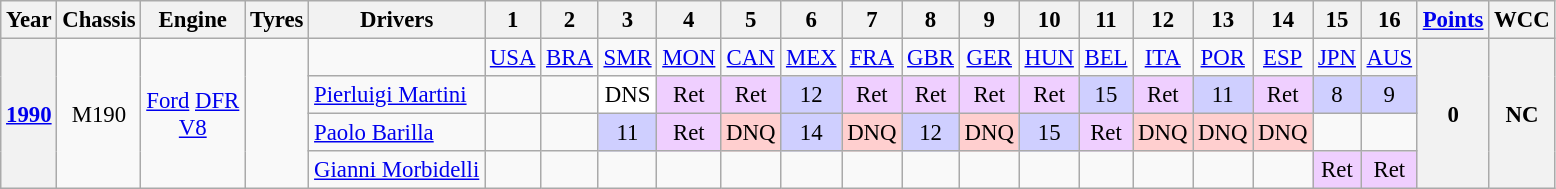<table class="wikitable" style="text-align:center; font-size:95%">
<tr>
<th>Year</th>
<th>Chassis</th>
<th>Engine</th>
<th>Tyres</th>
<th>Drivers</th>
<th>1</th>
<th>2</th>
<th>3</th>
<th>4</th>
<th>5</th>
<th>6</th>
<th>7</th>
<th>8</th>
<th>9</th>
<th>10</th>
<th>11</th>
<th>12</th>
<th>13</th>
<th>14</th>
<th>15</th>
<th>16</th>
<th><a href='#'>Points</a></th>
<th>WCC</th>
</tr>
<tr>
<th rowspan="4"><a href='#'>1990</a></th>
<td rowspan="4">M190</td>
<td rowspan="4"><a href='#'>Ford</a> <a href='#'>DFR</a><br><a href='#'>V8</a></td>
<td rowspan="4"></td>
<td></td>
<td><a href='#'>USA</a></td>
<td><a href='#'>BRA</a></td>
<td><a href='#'>SMR</a></td>
<td><a href='#'>MON</a></td>
<td><a href='#'>CAN</a></td>
<td><a href='#'>MEX</a></td>
<td><a href='#'>FRA</a></td>
<td><a href='#'>GBR</a></td>
<td><a href='#'>GER</a></td>
<td><a href='#'>HUN</a></td>
<td><a href='#'>BEL</a></td>
<td><a href='#'>ITA</a></td>
<td><a href='#'>POR</a></td>
<td><a href='#'>ESP</a></td>
<td><a href='#'>JPN</a></td>
<td><a href='#'>AUS</a></td>
<th rowspan="4">0</th>
<th rowspan="4">NC</th>
</tr>
<tr>
<td align="left"> <a href='#'>Pierluigi Martini</a></td>
<td></td>
<td></td>
<td style="background:#ffffff;" align="center">DNS</td>
<td style="background:#EFCFFF;" align="center">Ret</td>
<td style="background:#EFCFFF;" align="center">Ret</td>
<td style="background:#CFCFFF;" align="center">12</td>
<td style="background:#EFCFFF;" align="center">Ret</td>
<td style="background:#EFCFFF;" align="center">Ret</td>
<td style="background:#EFCFFF;" align="center">Ret</td>
<td style="background:#EFCFFF;" align="center">Ret</td>
<td style="background:#CFCFFF;" align="center">15</td>
<td style="background:#EFCFFF;" align="center">Ret</td>
<td style="background:#CFCFFF;" align="center">11</td>
<td style="background:#EFCFFF;" align="center">Ret</td>
<td style="background:#CFCFFF;" align="center">8</td>
<td style="background:#CFCFFF;" align="center">9</td>
</tr>
<tr>
<td align="left"> <a href='#'>Paolo Barilla</a></td>
<td></td>
<td></td>
<td style="background:#CFCFFF;" align="center">11</td>
<td style="background:#EFCFFF;" align="center">Ret</td>
<td style="background:#FFCFCF;" align="center">DNQ</td>
<td style="background:#CFCFFF;" align="center">14</td>
<td style="background:#FFCFCF;" align="center">DNQ</td>
<td style="background:#CFCFFF;" align="center">12</td>
<td style="background:#FFCFCF;" align="center">DNQ</td>
<td style="background:#CFCFFF;" align="center">15</td>
<td style="background:#EFCFFF;" align="center">Ret</td>
<td style="background:#FFCFCF;" align="center">DNQ</td>
<td style="background:#FFCFCF;" align="center">DNQ</td>
<td style="background:#FFCFCF;" align="center">DNQ</td>
<td></td>
<td></td>
</tr>
<tr>
<td align="left"> <a href='#'>Gianni Morbidelli</a></td>
<td></td>
<td></td>
<td></td>
<td></td>
<td></td>
<td></td>
<td></td>
<td></td>
<td></td>
<td></td>
<td></td>
<td></td>
<td></td>
<td></td>
<td style="background:#EFCFFF;" align="center">Ret</td>
<td style="background:#EFCFFF;" align="center">Ret</td>
</tr>
</table>
